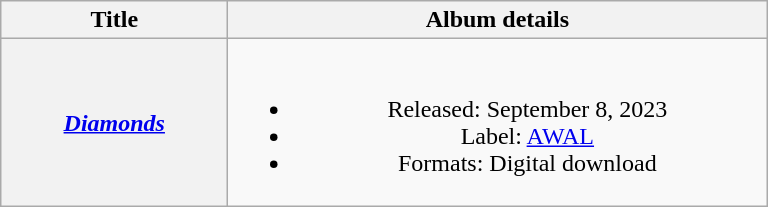<table class="wikitable plainrowheaders" style="text-align:center;">
<tr>
<th scope="col" style="width:9em;">Title</th>
<th scope="col" style="width:22em;">Album details</th>
</tr>
<tr>
<th scope="row"><em><a href='#'>Diamonds</a></em><br></th>
<td><br><ul><li>Released: September 8, 2023</li><li>Label: <a href='#'>AWAL</a></li><li>Formats: Digital download</li></ul></td>
</tr>
</table>
